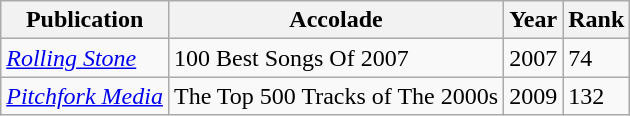<table class="wikitable">
<tr>
<th>Publication</th>
<th>Accolade</th>
<th>Year</th>
<th>Rank</th>
</tr>
<tr>
<td><em><a href='#'>Rolling Stone</a></em></td>
<td>100 Best Songs Of 2007</td>
<td>2007</td>
<td>74</td>
</tr>
<tr>
<td><em><a href='#'>Pitchfork Media</a></em></td>
<td>The Top 500 Tracks of The 2000s</td>
<td>2009</td>
<td>132</td>
</tr>
</table>
